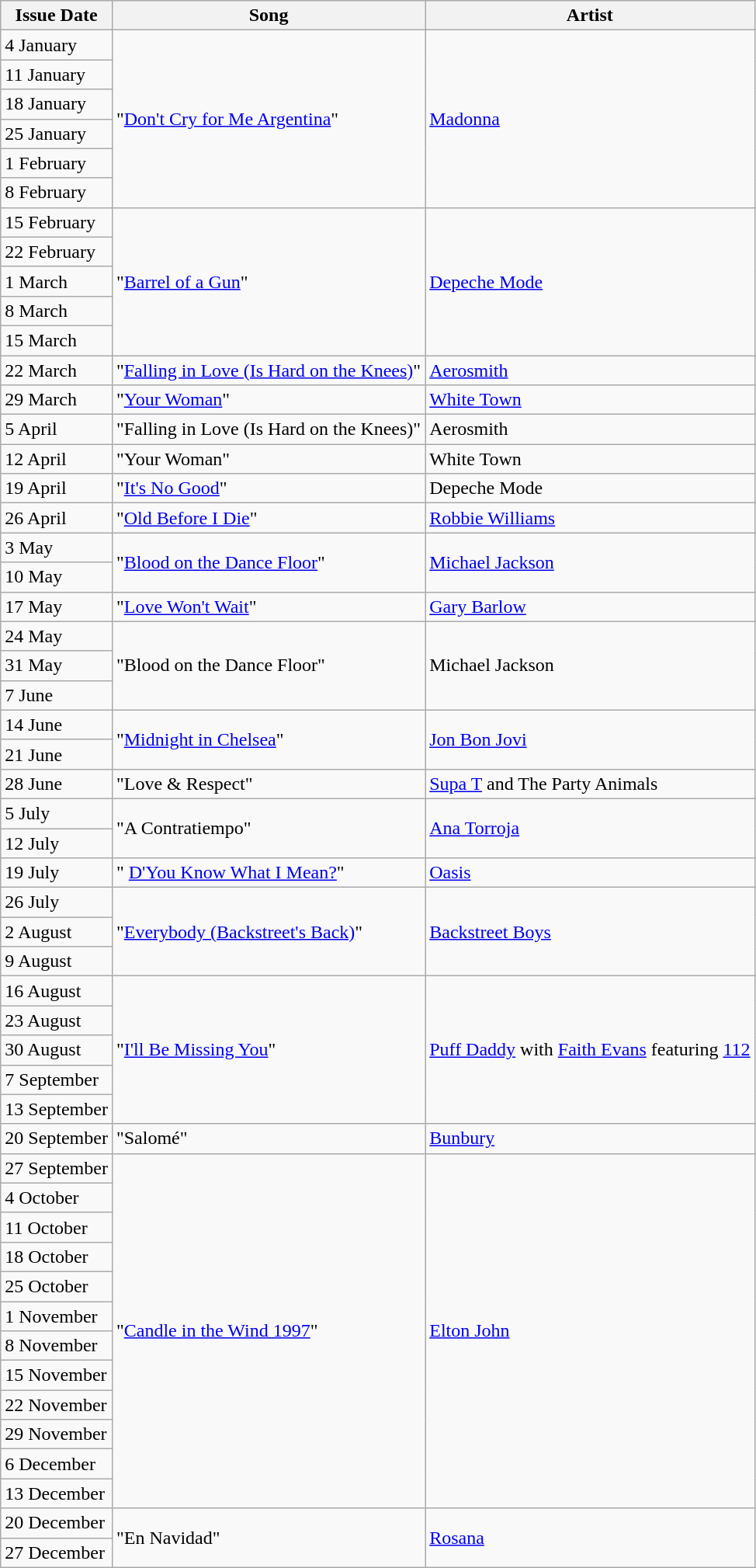<table class="wikitable">
<tr>
<th>Issue Date</th>
<th>Song</th>
<th>Artist</th>
</tr>
<tr>
<td>4 January</td>
<td rowspan=6>"<a href='#'>Don't Cry for Me Argentina</a>"</td>
<td rowspan=6><a href='#'>Madonna</a></td>
</tr>
<tr>
<td>11 January</td>
</tr>
<tr>
<td>18 January</td>
</tr>
<tr>
<td>25 January</td>
</tr>
<tr>
<td>1 February</td>
</tr>
<tr>
<td>8 February</td>
</tr>
<tr>
<td>15 February</td>
<td rowspan=5>"<a href='#'>Barrel of a Gun</a>"</td>
<td rowspan=5><a href='#'>Depeche Mode</a></td>
</tr>
<tr>
<td>22 February</td>
</tr>
<tr>
<td>1 March</td>
</tr>
<tr>
<td>8 March</td>
</tr>
<tr>
<td>15 March</td>
</tr>
<tr>
<td>22 March</td>
<td>"<a href='#'>Falling in Love (Is Hard on the Knees)</a>"</td>
<td><a href='#'>Aerosmith</a></td>
</tr>
<tr>
<td>29 March</td>
<td>"<a href='#'>Your Woman</a>"</td>
<td><a href='#'>White Town</a></td>
</tr>
<tr>
<td>5 April</td>
<td>"Falling in Love (Is Hard on the Knees)"</td>
<td>Aerosmith</td>
</tr>
<tr>
<td>12 April</td>
<td>"Your Woman"</td>
<td>White Town</td>
</tr>
<tr>
<td>19 April</td>
<td>"<a href='#'>It's No Good</a>"</td>
<td>Depeche Mode</td>
</tr>
<tr>
<td>26 April</td>
<td>"<a href='#'>Old Before I Die</a>"</td>
<td><a href='#'>Robbie Williams</a></td>
</tr>
<tr>
<td>3 May</td>
<td rowspan=2>"<a href='#'>Blood on the Dance Floor</a>"</td>
<td rowspan=2><a href='#'>Michael Jackson</a></td>
</tr>
<tr>
<td>10 May</td>
</tr>
<tr>
<td>17 May</td>
<td>"<a href='#'>Love Won't Wait</a>"</td>
<td><a href='#'>Gary Barlow</a></td>
</tr>
<tr>
<td>24 May</td>
<td rowspan=3>"Blood on the Dance Floor"</td>
<td rowspan=3>Michael Jackson</td>
</tr>
<tr>
<td>31 May</td>
</tr>
<tr>
<td>7 June</td>
</tr>
<tr>
<td>14 June</td>
<td rowspan=2>"<a href='#'>Midnight in Chelsea</a>"</td>
<td rowspan=2><a href='#'>Jon Bon Jovi</a></td>
</tr>
<tr>
<td>21 June</td>
</tr>
<tr>
<td>28 June</td>
<td>"Love & Respect"</td>
<td><a href='#'>Supa T</a> and The Party Animals</td>
</tr>
<tr>
<td>5 July</td>
<td rowspan=2>"A Contratiempo"</td>
<td rowspan=2><a href='#'>Ana Torroja</a></td>
</tr>
<tr>
<td>12 July</td>
</tr>
<tr>
<td>19 July</td>
<td>" <a href='#'>D'You Know What I Mean?</a>"</td>
<td><a href='#'>Oasis</a></td>
</tr>
<tr>
<td>26 July</td>
<td rowspan=3>"<a href='#'>Everybody (Backstreet's Back)</a>"</td>
<td rowspan=3><a href='#'>Backstreet Boys</a></td>
</tr>
<tr>
<td>2 August</td>
</tr>
<tr>
<td>9 August</td>
</tr>
<tr>
<td>16 August</td>
<td rowspan=5>"<a href='#'>I'll Be Missing You</a>"</td>
<td rowspan=5><a href='#'>Puff Daddy</a> with <a href='#'>Faith Evans</a> featuring <a href='#'>112</a></td>
</tr>
<tr>
<td>23 August</td>
</tr>
<tr>
<td>30 August</td>
</tr>
<tr>
<td>7 September</td>
</tr>
<tr>
<td>13 September</td>
</tr>
<tr>
<td>20 September</td>
<td>"Salomé"</td>
<td><a href='#'>Bunbury</a></td>
</tr>
<tr>
<td>27 September</td>
<td rowspan=12>"<a href='#'>Candle in the Wind 1997</a>"</td>
<td rowspan=12><a href='#'>Elton John</a></td>
</tr>
<tr>
<td>4 October</td>
</tr>
<tr>
<td>11 October</td>
</tr>
<tr>
<td>18 October</td>
</tr>
<tr>
<td>25 October</td>
</tr>
<tr>
<td>1 November</td>
</tr>
<tr>
<td>8 November</td>
</tr>
<tr>
<td>15 November</td>
</tr>
<tr>
<td>22 November</td>
</tr>
<tr>
<td>29 November</td>
</tr>
<tr>
<td>6 December</td>
</tr>
<tr>
<td>13 December</td>
</tr>
<tr>
<td>20 December</td>
<td rowspan=2>"En Navidad"</td>
<td rowspan=2><a href='#'>Rosana</a></td>
</tr>
<tr>
<td>27 December</td>
</tr>
</table>
